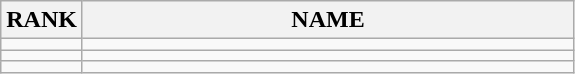<table class="wikitable">
<tr>
<th>RANK</th>
<th style="width: 20em">NAME</th>
</tr>
<tr>
<td align="center"></td>
<td></td>
</tr>
<tr>
<td align="center"></td>
<td></td>
</tr>
<tr>
<td align="center"></td>
<td></td>
</tr>
</table>
